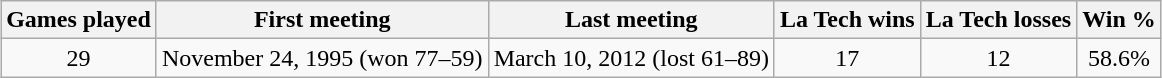<table class="wikitable" style="margin:1em auto;">
<tr>
<th>Games played</th>
<th>First meeting</th>
<th>Last meeting</th>
<th>La Tech wins</th>
<th>La Tech losses</th>
<th>Win %</th>
</tr>
<tr style="text-align:center;">
<td>29</td>
<td>November 24, 1995 (won 77–59)</td>
<td>March 10, 2012 (lost 61–89)</td>
<td>17</td>
<td>12</td>
<td>58.6%</td>
</tr>
</table>
